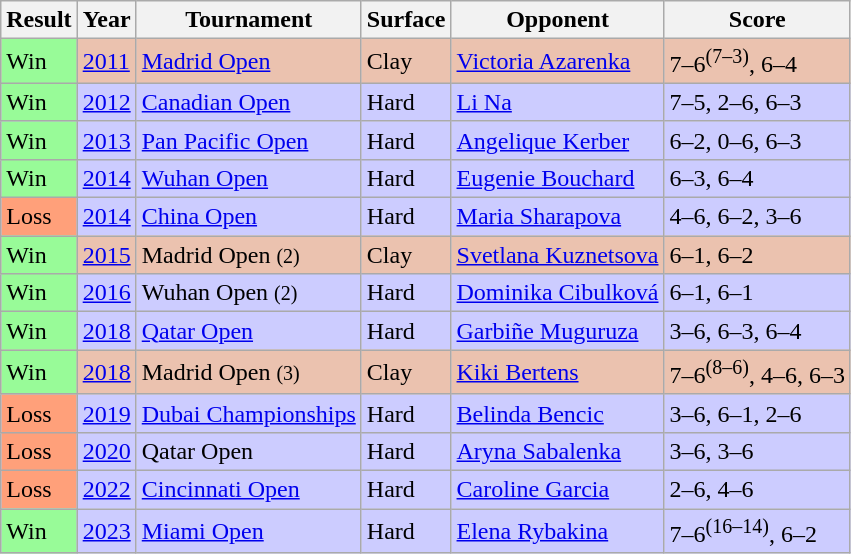<table class="sortable wikitable">
<tr>
<th>Result</th>
<th>Year</th>
<th>Tournament</th>
<th>Surface</th>
<th>Opponent</th>
<th>Score</th>
</tr>
<tr bgcolor=EBC2AF>
<td bgcolor=98FB98>Win</td>
<td><a href='#'>2011</a></td>
<td><a href='#'>Madrid Open</a></td>
<td>Clay</td>
<td> <a href='#'>Victoria Azarenka</a></td>
<td>7–6<sup>(7–3)</sup>, 6–4</td>
</tr>
<tr bgcolor=CCCCFF>
<td bgcolor=98FB98>Win</td>
<td><a href='#'>2012</a></td>
<td><a href='#'>Canadian Open</a></td>
<td>Hard</td>
<td> <a href='#'>Li Na</a></td>
<td>7–5, 2–6, 6–3</td>
</tr>
<tr bgcolor=CCCCFF>
<td bgcolor=98FB98>Win</td>
<td><a href='#'>2013</a></td>
<td><a href='#'>Pan Pacific Open</a></td>
<td>Hard</td>
<td> <a href='#'>Angelique Kerber</a></td>
<td>6–2, 0–6, 6–3</td>
</tr>
<tr bgcolor=CCCCFF>
<td bgcolor=98FB98>Win</td>
<td><a href='#'>2014</a></td>
<td><a href='#'>Wuhan Open</a></td>
<td>Hard</td>
<td> <a href='#'>Eugenie Bouchard</a></td>
<td>6–3, 6–4</td>
</tr>
<tr bgcolor=CCCCFF>
<td bgcolor=FFA07A>Loss</td>
<td><a href='#'>2014</a></td>
<td><a href='#'>China Open</a></td>
<td>Hard</td>
<td> <a href='#'>Maria Sharapova</a></td>
<td>4–6, 6–2, 3–6</td>
</tr>
<tr bgcolor=EBC2AF>
<td bgcolor=98fb98>Win</td>
<td><a href='#'>2015</a></td>
<td>Madrid Open <small>(2)</small></td>
<td>Clay</td>
<td> <a href='#'>Svetlana Kuznetsova</a></td>
<td>6–1, 6–2</td>
</tr>
<tr bgcolor=CCCCFF>
<td bgcolor=98fb98>Win</td>
<td><a href='#'>2016</a></td>
<td>Wuhan Open  <small>(2)</small></td>
<td>Hard</td>
<td> <a href='#'>Dominika Cibulková</a></td>
<td>6–1, 6–1</td>
</tr>
<tr bgcolor=CCCCFF>
<td bgcolor=98FB98>Win</td>
<td><a href='#'>2018</a></td>
<td><a href='#'>Qatar Open</a></td>
<td>Hard</td>
<td> <a href='#'>Garbiñe Muguruza</a></td>
<td>3–6, 6–3, 6–4</td>
</tr>
<tr bgcolor=EBC2AF>
<td bgcolor=98FB98>Win</td>
<td><a href='#'>2018</a></td>
<td>Madrid Open <small>(3)</small></td>
<td>Clay</td>
<td> <a href='#'>Kiki Bertens</a></td>
<td>7–6<sup>(8–6)</sup>, 4–6, 6–3</td>
</tr>
<tr bgcolor=CCCCFF>
<td bgcolor=FFA07A>Loss</td>
<td><a href='#'>2019</a></td>
<td><a href='#'>Dubai Championships</a></td>
<td>Hard</td>
<td> <a href='#'>Belinda Bencic</a></td>
<td>3–6, 6–1, 2–6</td>
</tr>
<tr bgcolor=CCCCFF>
<td bgcolor=FFA07A>Loss</td>
<td><a href='#'>2020</a></td>
<td>Qatar Open</td>
<td>Hard</td>
<td> <a href='#'>Aryna Sabalenka</a></td>
<td>3–6, 3–6</td>
</tr>
<tr bgcolor=CCCCFF>
<td bgcolor=FFA07A>Loss</td>
<td><a href='#'>2022</a></td>
<td><a href='#'>Cincinnati Open</a></td>
<td>Hard</td>
<td> <a href='#'>Caroline Garcia</a></td>
<td>2–6, 4–6</td>
</tr>
<tr bgcolor=CCCCFF>
<td bgcolor=98FB98>Win</td>
<td><a href='#'>2023</a></td>
<td><a href='#'>Miami Open</a></td>
<td>Hard</td>
<td> <a href='#'>Elena Rybakina</a></td>
<td>7–6<sup>(16–14)</sup>, 6–2</td>
</tr>
</table>
